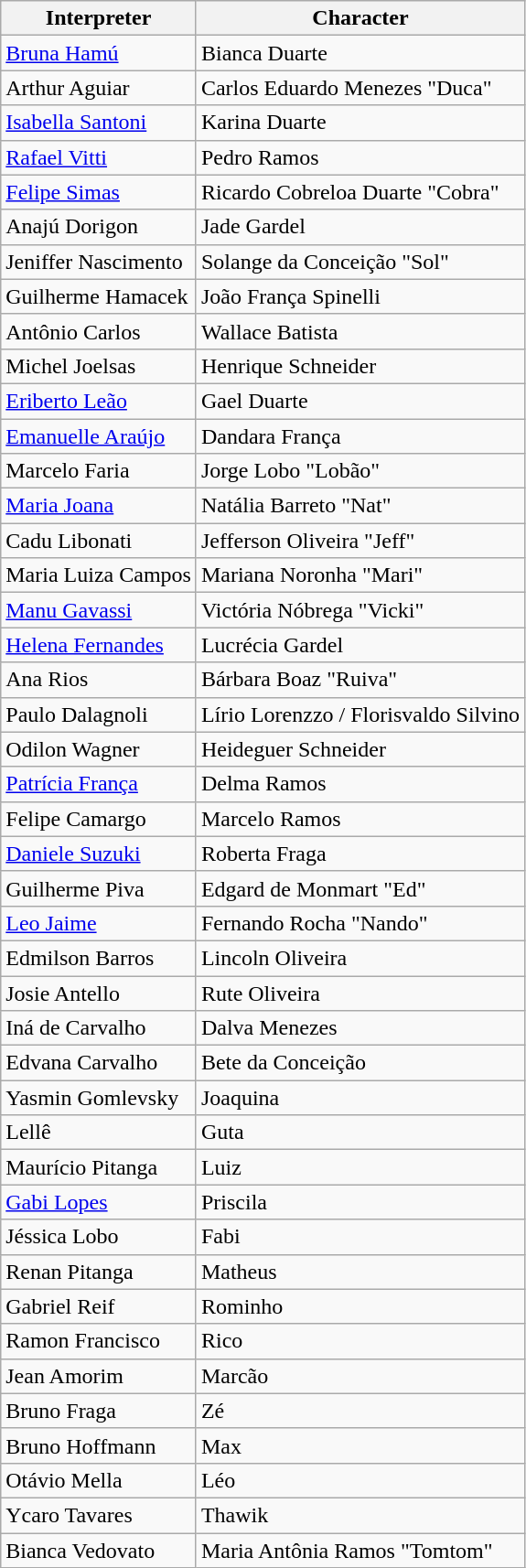<table class="wikitable">
<tr>
<th>Interpreter</th>
<th>Character</th>
</tr>
<tr>
<td><a href='#'>Bruna Hamú</a></td>
<td>Bianca Duarte</td>
</tr>
<tr>
<td>Arthur Aguiar</td>
<td>Carlos Eduardo Menezes "Duca"</td>
</tr>
<tr>
<td><a href='#'>Isabella Santoni</a></td>
<td>Karina Duarte</td>
</tr>
<tr>
<td><a href='#'>Rafael Vitti</a></td>
<td>Pedro Ramos</td>
</tr>
<tr>
<td><a href='#'>Felipe Simas</a></td>
<td>Ricardo Cobreloa Duarte "Cobra"</td>
</tr>
<tr>
<td>Anajú Dorigon</td>
<td>Jade Gardel</td>
</tr>
<tr>
<td>Jeniffer Nascimento</td>
<td>Solange da Conceição "Sol"</td>
</tr>
<tr>
<td>Guilherme Hamacek</td>
<td>João França Spinelli</td>
</tr>
<tr>
<td>Antônio Carlos</td>
<td>Wallace Batista</td>
</tr>
<tr>
<td>Michel Joelsas</td>
<td>Henrique Schneider</td>
</tr>
<tr>
<td><a href='#'>Eriberto Leão</a></td>
<td>Gael Duarte</td>
</tr>
<tr>
<td><a href='#'>Emanuelle Araújo</a></td>
<td>Dandara França</td>
</tr>
<tr>
<td>Marcelo Faria</td>
<td>Jorge Lobo "Lobão"</td>
</tr>
<tr>
<td><a href='#'>Maria Joana</a></td>
<td>Natália Barreto "Nat"</td>
</tr>
<tr>
<td>Cadu Libonati</td>
<td>Jefferson Oliveira "Jeff"</td>
</tr>
<tr>
<td>Maria Luiza Campos</td>
<td>Mariana Noronha "Mari"</td>
</tr>
<tr>
<td><a href='#'>Manu Gavassi</a></td>
<td>Victória Nóbrega "Vicki"</td>
</tr>
<tr>
<td><a href='#'>Helena Fernandes</a></td>
<td>Lucrécia Gardel</td>
</tr>
<tr>
<td>Ana Rios</td>
<td>Bárbara Boaz "Ruiva"</td>
</tr>
<tr>
<td>Paulo Dalagnoli</td>
<td>Lírio Lorenzzo / Florisvaldo Silvino</td>
</tr>
<tr>
<td>Odilon Wagner</td>
<td>Heideguer Schneider</td>
</tr>
<tr>
<td><a href='#'>Patrícia França</a></td>
<td>Delma Ramos</td>
</tr>
<tr>
<td>Felipe Camargo</td>
<td>Marcelo Ramos</td>
</tr>
<tr>
<td><a href='#'>Daniele Suzuki</a></td>
<td>Roberta Fraga</td>
</tr>
<tr>
<td>Guilherme Piva</td>
<td>Edgard de Monmart "Ed"</td>
</tr>
<tr>
<td><a href='#'>Leo Jaime</a></td>
<td>Fernando Rocha "Nando"</td>
</tr>
<tr>
<td>Edmilson Barros</td>
<td>Lincoln Oliveira</td>
</tr>
<tr>
<td>Josie Antello</td>
<td>Rute Oliveira</td>
</tr>
<tr>
<td>Iná de Carvalho</td>
<td>Dalva Menezes</td>
</tr>
<tr>
<td>Edvana Carvalho</td>
<td>Bete da Conceição</td>
</tr>
<tr>
<td>Yasmin Gomlevsky</td>
<td>Joaquina</td>
</tr>
<tr>
<td>Lellê</td>
<td>Guta</td>
</tr>
<tr>
<td>Maurício Pitanga</td>
<td>Luiz</td>
</tr>
<tr>
<td><a href='#'>Gabi Lopes</a></td>
<td>Priscila</td>
</tr>
<tr>
<td>Jéssica Lobo</td>
<td>Fabi</td>
</tr>
<tr>
<td>Renan Pitanga</td>
<td>Matheus</td>
</tr>
<tr>
<td>Gabriel Reif</td>
<td>Rominho</td>
</tr>
<tr>
<td>Ramon Francisco</td>
<td>Rico</td>
</tr>
<tr>
<td>Jean Amorim</td>
<td>Marcão</td>
</tr>
<tr>
<td>Bruno Fraga</td>
<td>Zé</td>
</tr>
<tr>
<td>Bruno Hoffmann</td>
<td>Max</td>
</tr>
<tr>
<td>Otávio Mella</td>
<td>Léo</td>
</tr>
<tr>
<td>Ycaro Tavares</td>
<td>Thawik</td>
</tr>
<tr>
<td>Bianca Vedovato</td>
<td>Maria Antônia Ramos "Tomtom"</td>
</tr>
</table>
